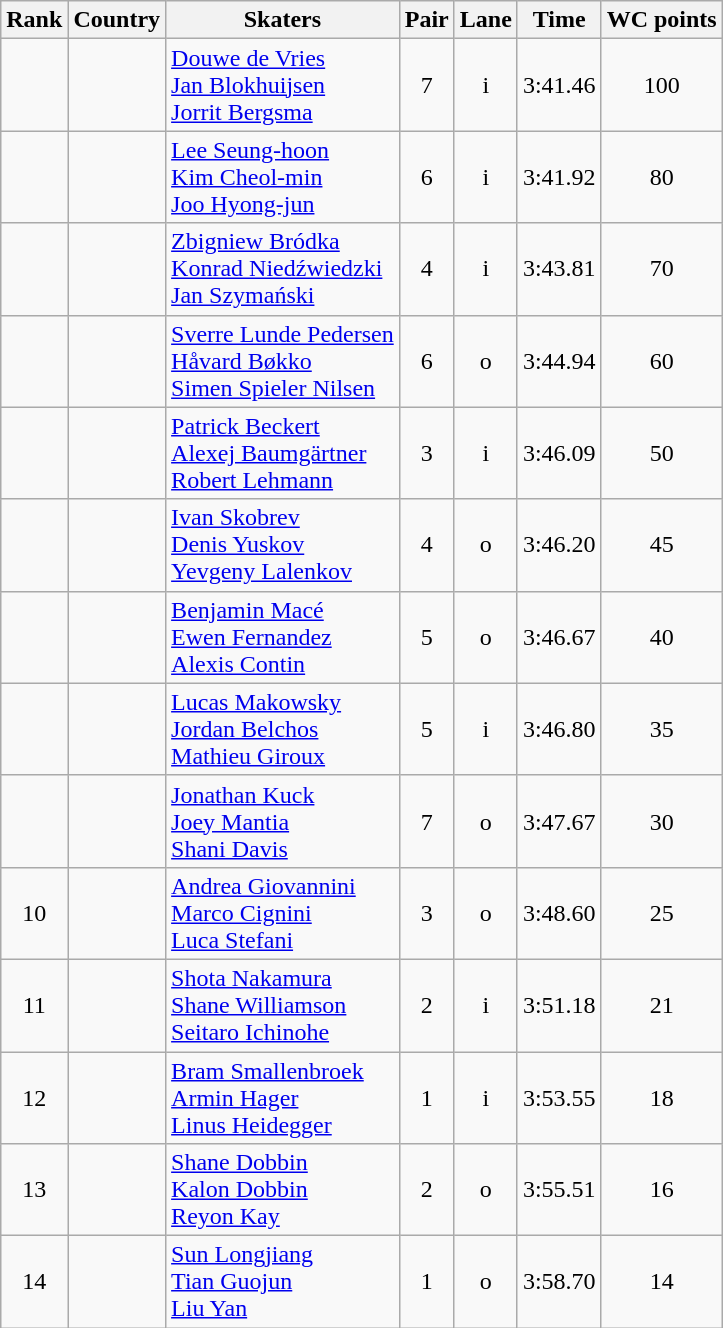<table class="wikitable sortable" style="text-align:center">
<tr>
<th>Rank</th>
<th>Country</th>
<th>Skaters</th>
<th>Pair</th>
<th>Lane</th>
<th>Time</th>
<th>WC points</th>
</tr>
<tr>
<td></td>
<td align=left></td>
<td align=left><a href='#'>Douwe de Vries</a><br><a href='#'>Jan Blokhuijsen</a><br><a href='#'>Jorrit Bergsma</a></td>
<td>7</td>
<td>i</td>
<td>3:41.46</td>
<td>100</td>
</tr>
<tr>
<td></td>
<td align=left></td>
<td align=left><a href='#'>Lee Seung-hoon</a><br><a href='#'>Kim Cheol-min</a><br><a href='#'>Joo Hyong-jun</a></td>
<td>6</td>
<td>i</td>
<td>3:41.92</td>
<td>80</td>
</tr>
<tr>
<td></td>
<td align=left></td>
<td align=left><a href='#'>Zbigniew Bródka</a><br><a href='#'>Konrad Niedźwiedzki</a><br><a href='#'>Jan Szymański</a></td>
<td>4</td>
<td>i</td>
<td>3:43.81</td>
<td>70</td>
</tr>
<tr>
<td></td>
<td align=left></td>
<td align=left><a href='#'>Sverre Lunde Pedersen</a><br><a href='#'>Håvard Bøkko</a><br><a href='#'>Simen Spieler Nilsen</a></td>
<td>6</td>
<td>o</td>
<td>3:44.94</td>
<td>60</td>
</tr>
<tr>
<td></td>
<td align=left></td>
<td align=left><a href='#'>Patrick Beckert</a><br><a href='#'>Alexej Baumgärtner</a><br><a href='#'>Robert Lehmann</a></td>
<td>3</td>
<td>i</td>
<td>3:46.09</td>
<td>50</td>
</tr>
<tr>
<td></td>
<td align=left></td>
<td align=left><a href='#'>Ivan Skobrev</a><br><a href='#'>Denis Yuskov</a><br><a href='#'>Yevgeny Lalenkov</a></td>
<td>4</td>
<td>o</td>
<td>3:46.20</td>
<td>45</td>
</tr>
<tr>
<td></td>
<td align=left></td>
<td align=left><a href='#'>Benjamin Macé</a><br><a href='#'>Ewen Fernandez</a><br><a href='#'>Alexis Contin</a></td>
<td>5</td>
<td>o</td>
<td>3:46.67</td>
<td>40</td>
</tr>
<tr>
<td></td>
<td align=left></td>
<td align=left><a href='#'>Lucas Makowsky</a><br><a href='#'>Jordan Belchos</a><br><a href='#'>Mathieu Giroux</a></td>
<td>5</td>
<td>i</td>
<td>3:46.80</td>
<td>35</td>
</tr>
<tr>
<td></td>
<td align=left></td>
<td align=left><a href='#'>Jonathan Kuck</a><br><a href='#'>Joey Mantia</a><br><a href='#'>Shani Davis</a></td>
<td>7</td>
<td>o</td>
<td>3:47.67</td>
<td>30</td>
</tr>
<tr>
<td>10</td>
<td align=left></td>
<td align=left><a href='#'>Andrea Giovannini</a><br><a href='#'>Marco Cignini</a><br><a href='#'>Luca Stefani</a></td>
<td>3</td>
<td>o</td>
<td>3:48.60</td>
<td>25</td>
</tr>
<tr>
<td>11</td>
<td align=left></td>
<td align=left><a href='#'>Shota Nakamura</a><br><a href='#'>Shane Williamson</a><br><a href='#'>Seitaro Ichinohe</a></td>
<td>2</td>
<td>i</td>
<td>3:51.18</td>
<td>21</td>
</tr>
<tr>
<td>12</td>
<td align=left></td>
<td align=left><a href='#'>Bram Smallenbroek</a><br><a href='#'>Armin Hager</a><br><a href='#'>Linus Heidegger</a></td>
<td>1</td>
<td>i</td>
<td>3:53.55</td>
<td>18</td>
</tr>
<tr>
<td>13</td>
<td align=left></td>
<td align=left><a href='#'>Shane Dobbin</a><br><a href='#'>Kalon Dobbin</a><br><a href='#'>Reyon Kay</a></td>
<td>2</td>
<td>o</td>
<td>3:55.51</td>
<td>16</td>
</tr>
<tr>
<td>14</td>
<td align=left></td>
<td align=left><a href='#'>Sun Longjiang</a><br><a href='#'>Tian Guojun</a><br><a href='#'>Liu Yan</a></td>
<td>1</td>
<td>o</td>
<td>3:58.70</td>
<td>14</td>
</tr>
</table>
